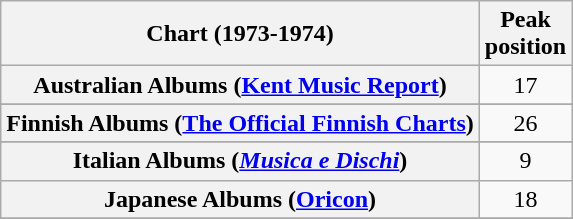<table class="wikitable sortable plainrowheaders" style="text-align:center">
<tr>
<th scope="col">Chart (1973-1974)</th>
<th scope="col">Peak<br>position</th>
</tr>
<tr>
<th scope="row">Australian Albums (<a href='#'>Kent Music Report</a>)</th>
<td>17</td>
</tr>
<tr>
</tr>
<tr>
</tr>
<tr>
<th scope="row">Finnish Albums (<a href='#'>The Official Finnish Charts</a>)</th>
<td align="center">26</td>
</tr>
<tr>
</tr>
<tr>
<th scope="row">Italian Albums (<em><a href='#'>Musica e Dischi</a></em>)</th>
<td align="center">9</td>
</tr>
<tr>
<th scope="row">Japanese Albums (<a href='#'>Oricon</a>)</th>
<td>18</td>
</tr>
<tr>
</tr>
<tr>
</tr>
<tr>
</tr>
</table>
